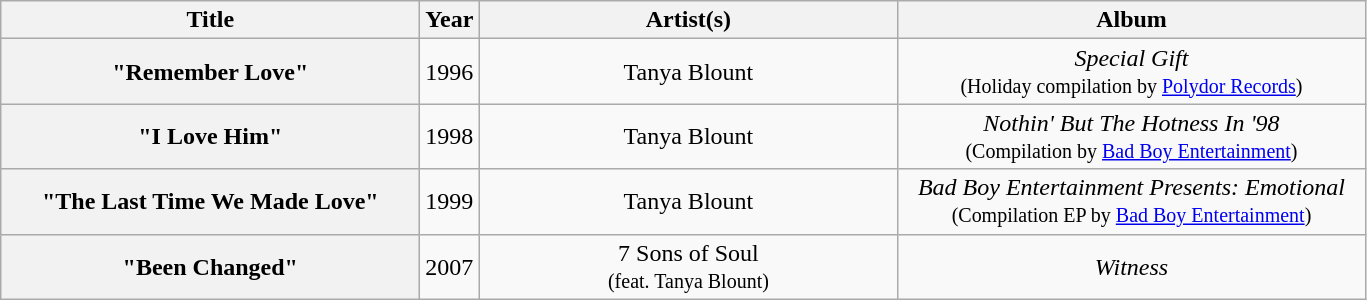<table class="wikitable plainrowheaders" style="text-align:center;" border="1">
<tr>
<th scope="col" style="width:17em;">Title</th>
<th scope="col" style="width:1em;">Year</th>
<th scope="col" style="width:17em;">Artist(s)</th>
<th scope="col" style="width:19em;">Album</th>
</tr>
<tr>
<th scope="row">"Remember Love"</th>
<td>1996</td>
<td>Tanya Blount</td>
<td><em>Special Gift</em><br><small>(Holiday compilation by <a href='#'>Polydor Records</a>)</small></td>
</tr>
<tr>
<th scope="row">"I Love Him"</th>
<td>1998</td>
<td>Tanya Blount</td>
<td><em>	Nothin' But The Hotness In '98</em> <br><small>(Compilation by <a href='#'>Bad Boy Entertainment</a>)</small></td>
</tr>
<tr>
<th scope="row">"The Last Time We Made Love"</th>
<td>1999</td>
<td>Tanya Blount</td>
<td><em>Bad Boy Entertainment Presents: Emotional</em><br><small>(Compilation EP by <a href='#'>Bad Boy Entertainment</a>)</small></td>
</tr>
<tr>
<th scope="row">"Been Changed"</th>
<td>2007</td>
<td>7 Sons of Soul<br><small>(feat. Tanya Blount)</small></td>
<td><em>Witness</em></td>
</tr>
</table>
